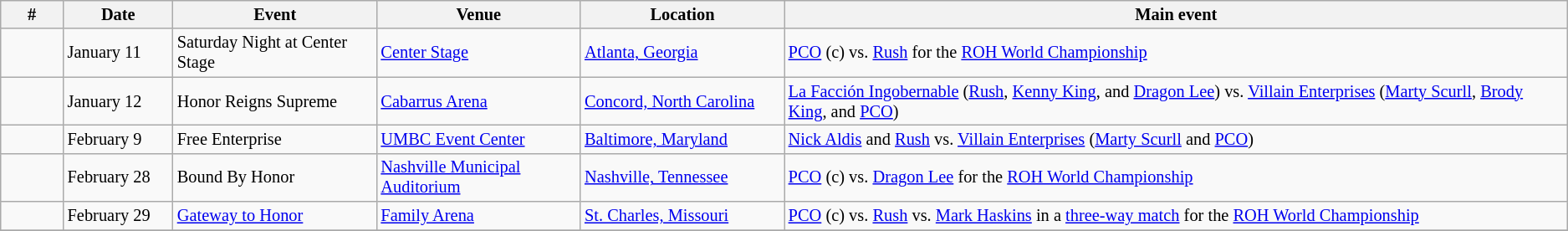<table class="sortable wikitable succession-box" style="font-size:85%;">
<tr>
<th width=4%>#</th>
<th width=7%>Date</th>
<th width=13%>Event</th>
<th width=13%>Venue</th>
<th width=13%>Location</th>
<th width=50%>Main event</th>
</tr>
<tr>
<td></td>
<td>January 11</td>
<td>Saturday Night at Center Stage</td>
<td><a href='#'>Center Stage</a></td>
<td><a href='#'>Atlanta, Georgia</a></td>
<td><a href='#'>PCO</a> (c) vs. <a href='#'>Rush</a> for the <a href='#'>ROH World Championship</a></td>
</tr>
<tr>
<td></td>
<td>January 12</td>
<td>Honor Reigns Supreme</td>
<td><a href='#'>Cabarrus Arena</a></td>
<td><a href='#'>Concord, North Carolina</a></td>
<td><a href='#'>La Facción Ingobernable</a> (<a href='#'>Rush</a>, <a href='#'>Kenny King</a>, and <a href='#'>Dragon Lee</a>) vs. <a href='#'>Villain Enterprises</a> (<a href='#'>Marty Scurll</a>, <a href='#'>Brody King</a>, and <a href='#'>PCO</a>)</td>
</tr>
<tr>
<td></td>
<td>February 9</td>
<td>Free Enterprise</td>
<td><a href='#'>UMBC Event Center</a></td>
<td><a href='#'>Baltimore, Maryland</a></td>
<td><a href='#'>Nick Aldis</a> and <a href='#'>Rush</a> vs. <a href='#'>Villain Enterprises</a> (<a href='#'>Marty Scurll</a> and <a href='#'>PCO</a>)</td>
</tr>
<tr>
<td></td>
<td>February 28</td>
<td>Bound By Honor</td>
<td><a href='#'>Nashville Municipal Auditorium</a></td>
<td><a href='#'>Nashville, Tennessee</a></td>
<td><a href='#'>PCO</a> (c) vs. <a href='#'>Dragon Lee</a> for the <a href='#'>ROH World Championship</a></td>
</tr>
<tr>
<td></td>
<td>February 29</td>
<td><a href='#'>Gateway to Honor</a></td>
<td><a href='#'>Family Arena</a></td>
<td><a href='#'>St. Charles, Missouri</a></td>
<td><a href='#'>PCO</a> (c) vs. <a href='#'>Rush</a> vs. <a href='#'>Mark Haskins</a> in a <a href='#'>three-way match</a> for the <a href='#'>ROH World Championship</a></td>
</tr>
<tr>
</tr>
</table>
